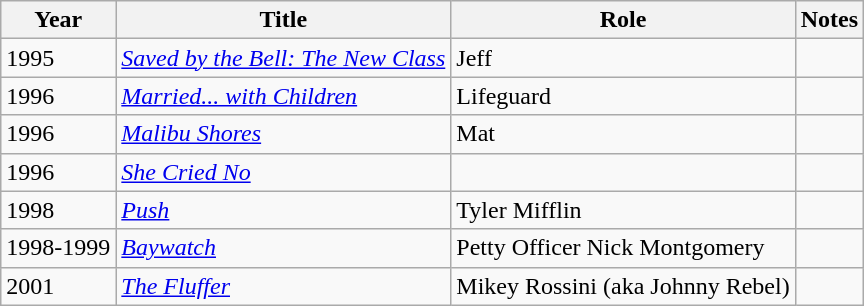<table class="wikitable">
<tr>
<th>Year</th>
<th>Title</th>
<th>Role</th>
<th>Notes</th>
</tr>
<tr>
<td>1995</td>
<td><em><a href='#'>Saved by the Bell: The New Class</a></em></td>
<td>Jeff</td>
<td></td>
</tr>
<tr>
<td>1996</td>
<td><em><a href='#'>Married... with Children</a></em></td>
<td>Lifeguard</td>
<td></td>
</tr>
<tr>
<td>1996</td>
<td><em><a href='#'>Malibu Shores</a></em></td>
<td>Mat</td>
<td></td>
</tr>
<tr>
<td>1996</td>
<td><em><a href='#'>She Cried No</a></em></td>
<td></td>
<td></td>
</tr>
<tr>
<td>1998</td>
<td><em><a href='#'>Push</a></em></td>
<td>Tyler Mifflin</td>
<td></td>
</tr>
<tr>
<td>1998-1999</td>
<td><em><a href='#'>Baywatch</a></em></td>
<td>Petty Officer Nick Montgomery</td>
<td></td>
</tr>
<tr>
<td>2001</td>
<td><em><a href='#'>The Fluffer</a></em></td>
<td>Mikey Rossini (aka Johnny Rebel)</td>
<td></td>
</tr>
</table>
